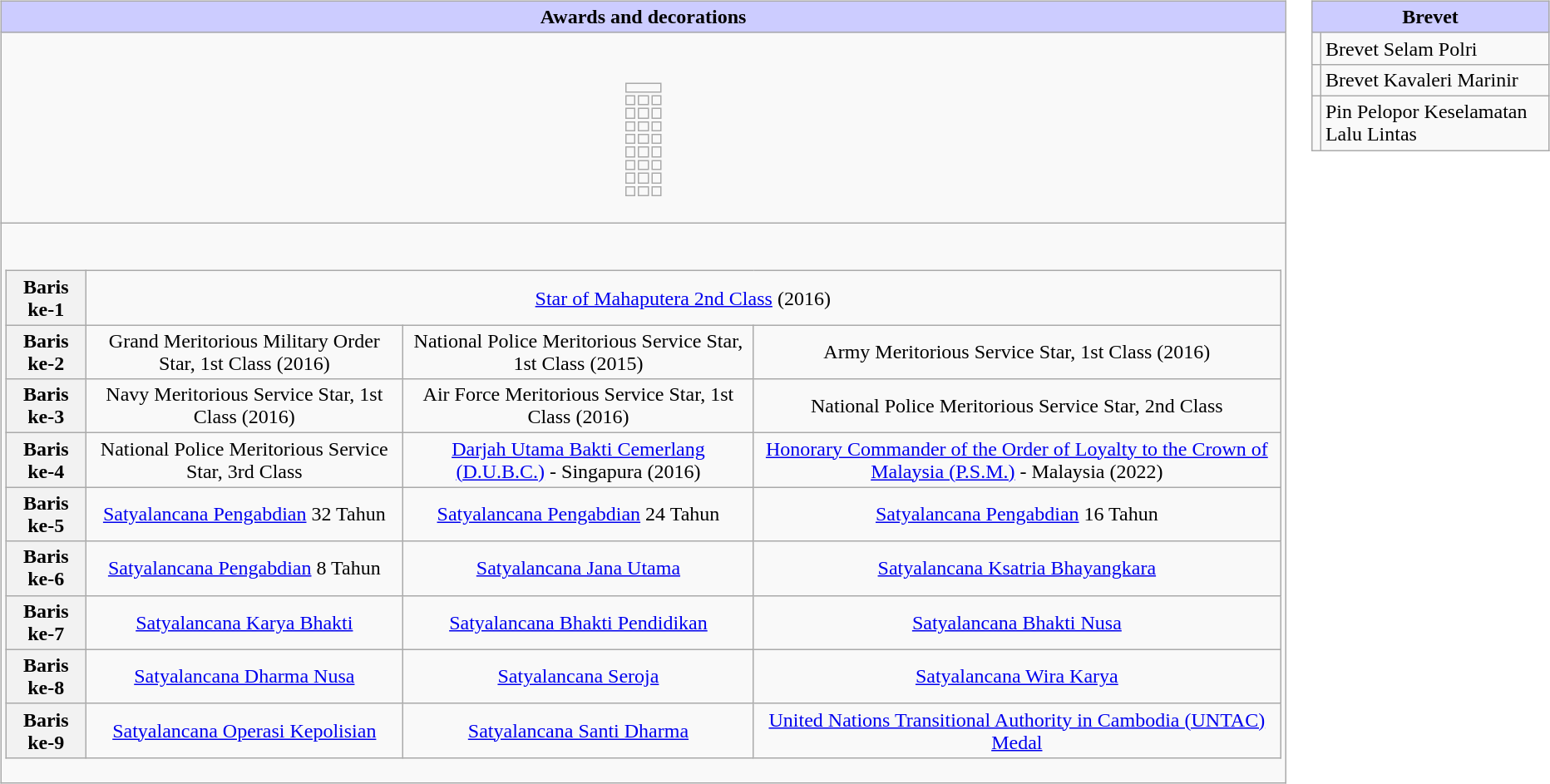<table style="width:100%;">
<tr>
<td valign="top"><br><table class="wikitable">
<tr style="background:#ccf; text-align:center;">
<td colspan=2><strong>Awards and decorations</strong></td>
</tr>
<tr>
<td colspan="2"><br><table style="margin:1em auto; text-align:center;">
<tr>
<td colspan="3"></td>
</tr>
<tr>
<td></td>
<td></td>
<td></td>
</tr>
<tr>
<td></td>
<td></td>
<td></td>
</tr>
<tr>
<td></td>
<td></td>
<td></td>
</tr>
<tr>
<td></td>
<td></td>
<td></td>
</tr>
<tr>
<td></td>
<td></td>
<td></td>
</tr>
<tr>
<td></td>
<td></td>
<td></td>
</tr>
<tr>
<td></td>
<td></td>
<td></td>
</tr>
<tr>
<td></td>
<td></td>
<td></td>
</tr>
</table>
</td>
</tr>
<tr>
<td colspan="4"><br><table class="wikitable" style="margin:1em auto; text-align:center;">
<tr>
<th>Baris ke-1</th>
<td colspan="3"><a href='#'>Star of Mahaputera 2nd Class</a> (2016)</td>
</tr>
<tr>
<th>Baris ke-2</th>
<td colspan="1">Grand Meritorious Military Order Star, 1st Class (2016)</td>
<td colspan="1">National Police Meritorious Service Star, 1st Class (2015)</td>
<td colspan="1">Army Meritorious Service Star, 1st Class (2016)</td>
</tr>
<tr>
<th>Baris ke-3</th>
<td colspan="1">Navy Meritorious Service Star, 1st Class (2016)</td>
<td colspan="1">Air Force Meritorious Service Star, 1st Class (2016)</td>
<td colspan="1">National Police Meritorious Service Star, 2nd Class</td>
</tr>
<tr>
<th>Baris ke-4</th>
<td colspan="1">National Police Meritorious Service Star, 3rd Class</td>
<td colspan="1"><a href='#'>Darjah Utama Bakti Cemerlang (D.U.B.C.)</a> - Singapura (2016)</td>
<td colspan="1"><a href='#'>Honorary Commander of the Order of Loyalty to the Crown of Malaysia (P.S.M.)</a> - Malaysia (2022)</td>
</tr>
<tr>
<th>Baris ke-5</th>
<td colspan="1"><a href='#'>Satyalancana Pengabdian</a> 32 Tahun</td>
<td colspan="1"><a href='#'>Satyalancana Pengabdian</a> 24 Tahun</td>
<td colspan="1"><a href='#'>Satyalancana Pengabdian</a> 16 Tahun</td>
</tr>
<tr>
<th>Baris ke-6</th>
<td colspan="1"><a href='#'>Satyalancana Pengabdian</a> 8 Tahun</td>
<td colspan="1"><a href='#'>Satyalancana Jana Utama</a></td>
<td colspan="1"><a href='#'>Satyalancana Ksatria Bhayangkara</a></td>
</tr>
<tr>
<th>Baris ke-7</th>
<td colspan="1"><a href='#'>Satyalancana Karya Bhakti</a></td>
<td colspan="1"><a href='#'>Satyalancana Bhakti Pendidikan</a></td>
<td colspan="1"><a href='#'>Satyalancana Bhakti Nusa</a></td>
</tr>
<tr>
<th>Baris ke-8</th>
<td colspan="1"><a href='#'>Satyalancana Dharma Nusa</a></td>
<td colspan="1"><a href='#'>Satyalancana Seroja</a></td>
<td colspan="1"><a href='#'>Satyalancana Wira Karya</a></td>
</tr>
<tr>
<th>Baris ke-9</th>
<td colspan="1"><a href='#'>Satyalancana Operasi Kepolisian</a></td>
<td colspan="1"><a href='#'>Satyalancana Santi Dharma</a></td>
<td colspan="1"><a href='#'>United Nations Transitional Authority in Cambodia (UNTAC) Medal</a></td>
</tr>
</table>
</td>
</tr>
</table>
</td>
<td valign="top"><br><table class="wikitable">
<tr style="background:#ccf; text-align:center;">
<td colspan=2><strong>Brevet</strong></td>
</tr>
<tr>
<td align=center></td>
<td>Brevet Selam Polri</td>
</tr>
<tr>
<td align=center></td>
<td>Brevet Kavaleri Marinir</td>
</tr>
<tr>
<td align=center></td>
<td>Pin Pelopor Keselamatan Lalu Lintas</td>
</tr>
</table>
</td>
</tr>
</table>
